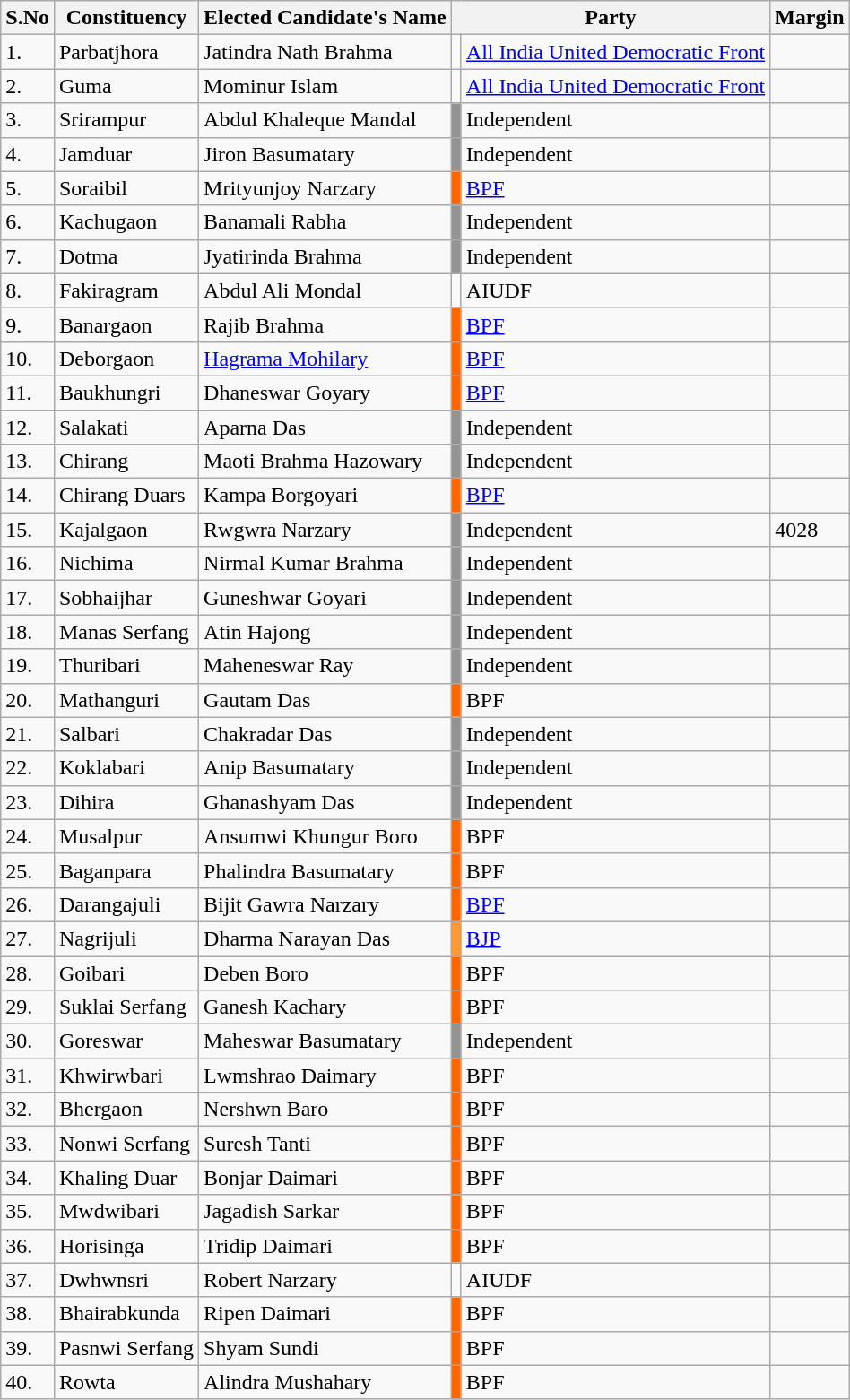<table class="wikitable sortable">
<tr>
<th>S.No</th>
<th>Constituency</th>
<th>Elected Candidate's Name</th>
<th colspan="2">Party</th>
<th>Margin</th>
</tr>
<tr>
<td>1.</td>
<td>Parbatjhora</td>
<td>Jatindra Nath Brahma</td>
<td bgcolor=></td>
<td><a href='#'>All India United Democratic Front</a></td>
<td></td>
</tr>
<tr>
<td>2.</td>
<td>Guma</td>
<td>Mominur Islam</td>
<td bgcolor=></td>
<td><a href='#'>All India United Democratic Front</a></td>
<td></td>
</tr>
<tr>
<td>3.</td>
<td>Srirampur</td>
<td>Abdul Khaleque Mandal</td>
<td bgcolor=#939393></td>
<td>Independent</td>
<td></td>
</tr>
<tr>
<td>4.</td>
<td>Jamduar</td>
<td>Jiron Basumatary</td>
<td bgcolor=#939393></td>
<td>Independent</td>
<td></td>
</tr>
<tr>
<td>5.</td>
<td>Soraibil</td>
<td>Mrityunjoy Narzary</td>
<td bgcolor=#FF6600></td>
<td><a href='#'>BPF</a></td>
<td></td>
</tr>
<tr>
<td>6.</td>
<td>Kachugaon</td>
<td>Banamali Rabha</td>
<td bgcolor=#939393></td>
<td>Independent</td>
<td></td>
</tr>
<tr>
<td>7.</td>
<td>Dotma</td>
<td>Jyatirinda Brahma</td>
<td bgcolor=#939393></td>
<td>Independent</td>
<td></td>
</tr>
<tr>
<td>8.</td>
<td>Fakiragram</td>
<td>Abdul Ali Mondal</td>
<td bgcolor=></td>
<td>AIUDF</td>
<td></td>
</tr>
<tr>
<td>9.</td>
<td>Banargaon</td>
<td>Rajib Brahma</td>
<td bgcolor=#FF6600></td>
<td><a href='#'>BPF</a></td>
<td></td>
</tr>
<tr>
<td>10.</td>
<td>Deborgaon</td>
<td><a href='#'>Hagrama Mohilary</a></td>
<td bgcolor=#FF6600></td>
<td><a href='#'>BPF</a></td>
<td></td>
</tr>
<tr>
<td>11.</td>
<td>Baukhungri</td>
<td>Dhaneswar Goyary</td>
<td bgcolor=#FF6600></td>
<td><a href='#'>BPF</a></td>
<td></td>
</tr>
<tr>
<td>12.</td>
<td>Salakati</td>
<td>Aparna Das</td>
<td bgcolor=#939393></td>
<td>Independent</td>
<td></td>
</tr>
<tr>
<td>13.</td>
<td>Chirang</td>
<td>Maoti Brahma Hazowary</td>
<td bgcolor=#939393></td>
<td>Independent</td>
<td></td>
</tr>
<tr>
<td>14.</td>
<td>Chirang Duars</td>
<td>Kampa Borgoyari</td>
<td bgcolor=#FF6600></td>
<td><a href='#'>BPF</a></td>
<td></td>
</tr>
<tr>
<td>15.</td>
<td>Kajalgaon</td>
<td>Rwgwra Narzary</td>
<td bgcolor=#939393></td>
<td>Independent</td>
<td>4028</td>
</tr>
<tr>
<td>16.</td>
<td>Nichima</td>
<td>Nirmal Kumar Brahma</td>
<td bgcolor=#939393></td>
<td>Independent</td>
<td></td>
</tr>
<tr>
<td>17.</td>
<td>Sobhaijhar</td>
<td>Guneshwar Goyari</td>
<td bgcolor=#939393></td>
<td>Independent</td>
<td></td>
</tr>
<tr>
<td>18.</td>
<td>Manas Serfang</td>
<td>Atin Hajong</td>
<td bgcolor=#939393></td>
<td>Independent</td>
<td></td>
</tr>
<tr>
<td>19.</td>
<td>Thuribari</td>
<td>Maheneswar Ray</td>
<td bgcolor=#939393></td>
<td>Independent</td>
<td></td>
</tr>
<tr>
<td>20.</td>
<td>Mathanguri</td>
<td>Gautam Das</td>
<td bgcolor=#FF6600></td>
<td>BPF</td>
<td></td>
</tr>
<tr>
<td>21.</td>
<td>Salbari</td>
<td>Chakradar Das</td>
<td bgcolor=#939393></td>
<td>Independent</td>
<td></td>
</tr>
<tr>
<td>22.</td>
<td>Koklabari</td>
<td>Anip Basumatary</td>
<td bgcolor=#939393></td>
<td>Independent</td>
<td></td>
</tr>
<tr>
<td>23.</td>
<td>Dihira</td>
<td>Ghanashyam Das</td>
<td bgcolor=#939393></td>
<td>Independent</td>
<td></td>
</tr>
<tr>
<td>24.</td>
<td>Musalpur</td>
<td>Ansumwi Khungur Boro</td>
<td bgcolor=#FF6600></td>
<td>BPF</td>
<td></td>
</tr>
<tr>
<td>25.</td>
<td>Baganpara</td>
<td>Phalindra Basumatary</td>
<td bgcolor=#FF6600></td>
<td>BPF</td>
<td></td>
</tr>
<tr>
<td>26.</td>
<td>Darangajuli</td>
<td>Bijit Gawra Narzary</td>
<td bgcolor=#FF6600></td>
<td><a href='#'>BPF</a></td>
<td></td>
</tr>
<tr>
<td>27.</td>
<td>Nagrijuli</td>
<td>Dharma Narayan Das</td>
<td bgcolor=#FF9933></td>
<td><a href='#'>BJP</a></td>
<td></td>
</tr>
<tr>
<td>28.</td>
<td>Goibari</td>
<td>Deben Boro</td>
<td bgcolor=#FF6600></td>
<td>BPF</td>
<td></td>
</tr>
<tr>
<td>29.</td>
<td>Suklai Serfang</td>
<td>Ganesh Kachary</td>
<td bgcolor=#FF6600></td>
<td>BPF</td>
<td></td>
</tr>
<tr>
<td>30.</td>
<td>Goreswar</td>
<td>Maheswar Basumatary</td>
<td bgcolor=#939393></td>
<td>Independent</td>
<td></td>
</tr>
<tr>
<td>31.</td>
<td>Khwirwbari</td>
<td>Lwmshrao Daimary</td>
<td bgcolor=#FF6600></td>
<td>BPF</td>
<td></td>
</tr>
<tr>
<td>32.</td>
<td>Bhergaon</td>
<td>Nershwn Baro</td>
<td bgcolor=#FF6600></td>
<td>BPF</td>
<td></td>
</tr>
<tr>
<td>33.</td>
<td>Nonwi Serfang</td>
<td>Suresh Tanti</td>
<td bgcolor=#FF6600></td>
<td>BPF</td>
<td></td>
</tr>
<tr>
<td>34.</td>
<td>Khaling Duar</td>
<td>Bonjar Daimari</td>
<td bgcolor=#FF6600></td>
<td>BPF</td>
<td></td>
</tr>
<tr>
<td>35.</td>
<td>Mwdwibari</td>
<td>Jagadish Sarkar</td>
<td bgcolor=#FF6600></td>
<td>BPF</td>
<td></td>
</tr>
<tr>
<td>36.</td>
<td>Horisinga</td>
<td>Tridip Daimari</td>
<td bgcolor=#FF6600></td>
<td>BPF</td>
<td></td>
</tr>
<tr>
<td>37.</td>
<td>Dwhwnsri</td>
<td>Robert Narzary</td>
<td bgcolor=></td>
<td>AIUDF</td>
<td></td>
</tr>
<tr>
<td>38.</td>
<td>Bhairabkunda</td>
<td>Ripen Daimari</td>
<td bgcolor=#FF6600></td>
<td>BPF</td>
<td></td>
</tr>
<tr>
<td>39.</td>
<td>Pasnwi Serfang</td>
<td>Shyam Sundi</td>
<td bgcolor=#FF6600></td>
<td>BPF</td>
<td></td>
</tr>
<tr>
<td>40.</td>
<td>Rowta</td>
<td>Alindra Mushahary</td>
<td bgcolor=#FF6600></td>
<td>BPF</td>
<td></td>
</tr>
</table>
